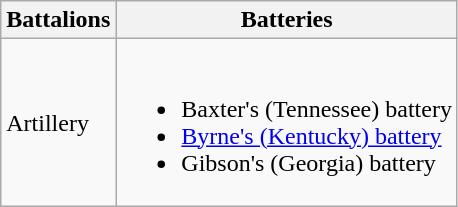<table class="wikitable">
<tr>
<th><strong>Battalions</strong></th>
<th><strong>Batteries</strong></th>
</tr>
<tr>
<td>Artillery</td>
<td><br><ul><li>Baxter's (Tennessee) battery</li><li><a href='#'>Byrne's (Kentucky) battery</a></li><li>Gibson's (Georgia) battery</li></ul></td>
</tr>
</table>
